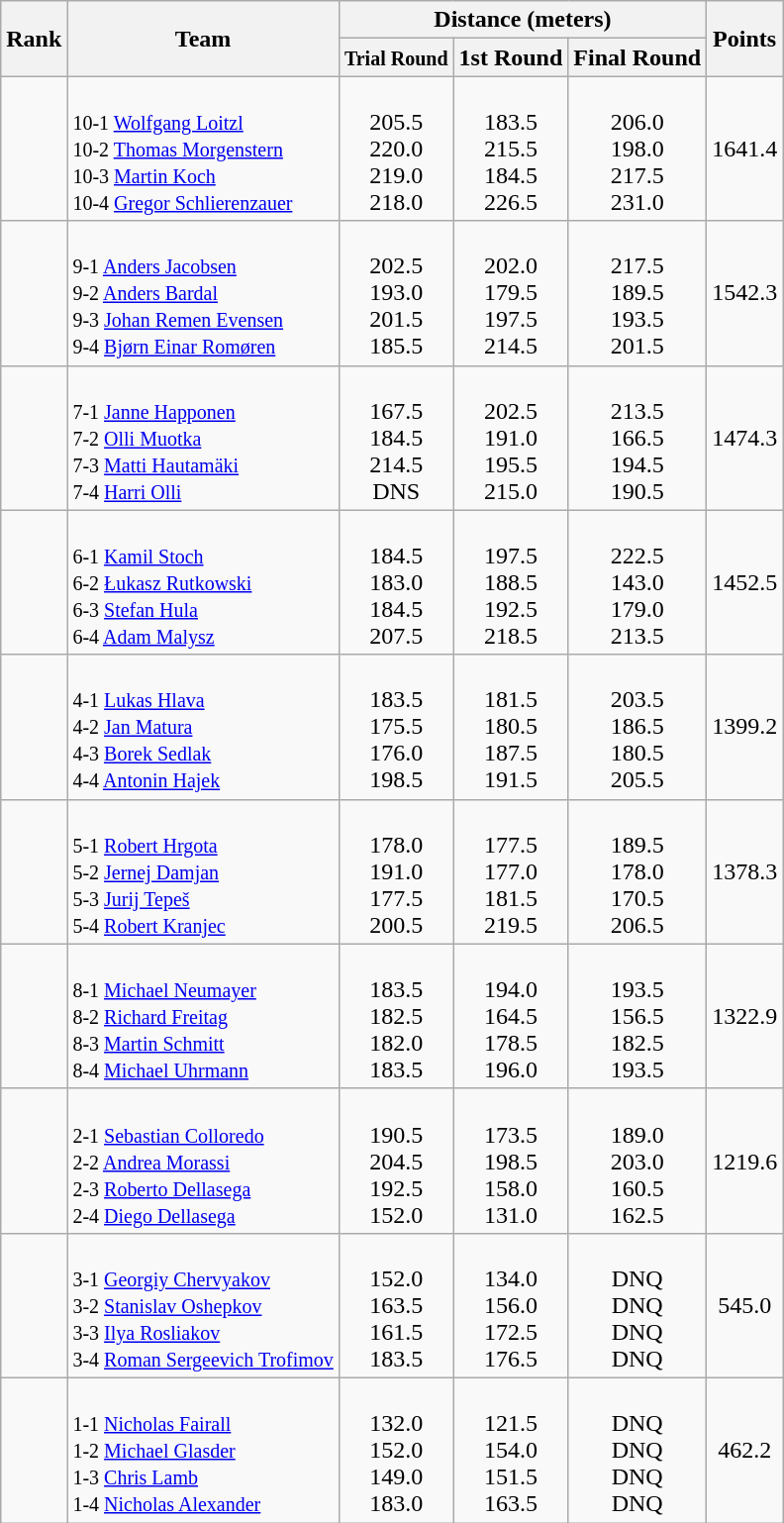<table class="wikitable sortable" style="text-align:center">
<tr>
<th rowspan=2>Rank</th>
<th rowspan=2>Team</th>
<th colspan=3>Distance (meters)</th>
<th rowspan=2>Points <br></th>
</tr>
<tr>
<th><small>Trial Round</small></th>
<th><strong>1st Round</strong></th>
<th><strong>Final Round</strong></th>
</tr>
<tr>
<td></td>
<td align=left><strong></strong><br><small>10-1 <a href='#'>Wolfgang Loitzl</a></small><br><small>10-2 <a href='#'>Thomas Morgenstern</a></small><br><small>10-3 <a href='#'>Martin Koch</a></small><br><small>10-4 <a href='#'>Gregor Schlierenzauer</a></small></td>
<td align=center><br>205.5<br>220.0<br>219.0<br>218.0</td>
<td align=center><br>183.5<br>215.5<br>184.5<br>226.5</td>
<td align=center><br>206.0<br>198.0<br>217.5<br>231.0</td>
<td>1641.4</td>
</tr>
<tr>
<td></td>
<td align=left><strong></strong><br><small>9-1 <a href='#'>Anders Jacobsen</a></small><br><small>9-2 <a href='#'>Anders Bardal</a></small><br><small>9-3 <a href='#'>Johan Remen Evensen</a></small><br><small>9-4 <a href='#'>Bjørn Einar Romøren</a></small></td>
<td align=center><br>202.5<br>193.0<br>201.5<br>185.5</td>
<td align=center><br>202.0<br>179.5<br>197.5<br>214.5</td>
<td align=center><br>217.5<br>189.5<br>193.5<br>201.5</td>
<td>1542.3</td>
</tr>
<tr>
<td></td>
<td align=left><strong></strong><br><small>7-1 <a href='#'>Janne Happonen</a> </small><br><small>7-2 <a href='#'>Olli Muotka</a></small><br><small>7-3 <a href='#'>Matti Hautamäki</a></small><br><small>7-4 <a href='#'>Harri Olli</a></small></td>
<td align=center><br>167.5<br>184.5<br>214.5<br>DNS</td>
<td align=center><br>202.5<br>191.0<br>195.5<br>215.0</td>
<td align=center><br>213.5<br>166.5<br>194.5<br>190.5</td>
<td>1474.3</td>
</tr>
<tr>
<td></td>
<td align=left><strong></strong><br><small>6-1 <a href='#'>Kamil Stoch</a> </small><br><small>6-2 <a href='#'>Łukasz Rutkowski</a></small><br><small>6-3 <a href='#'>Stefan Hula</a></small><br><small>6-4 <a href='#'>Adam Malysz</a></small></td>
<td align=center><br>184.5<br>183.0<br>184.5<br>207.5</td>
<td align=center><br>197.5<br>188.5<br>192.5<br>218.5</td>
<td align=center><br>222.5<br>143.0<br>179.0<br>213.5</td>
<td>1452.5</td>
</tr>
<tr>
<td></td>
<td align=left><strong></strong><br><small>4-1 <a href='#'>Lukas Hlava</a> </small><br><small>4-2 <a href='#'>Jan Matura</a></small><br><small>4-3 <a href='#'>Borek Sedlak</a></small><br><small>4-4 <a href='#'>Antonin Hajek</a></small></td>
<td align=center><br>183.5<br>175.5<br>176.0<br>198.5</td>
<td align=center><br>181.5<br>180.5<br>187.5<br>191.5</td>
<td align=center><br>203.5<br>186.5<br>180.5<br>205.5</td>
<td>1399.2</td>
</tr>
<tr>
<td></td>
<td align=left><strong></strong><br><small>5-1 <a href='#'>Robert Hrgota</a> </small><br><small>5-2 <a href='#'>Jernej Damjan</a></small><br><small>5-3 <a href='#'>Jurij Tepeš</a></small><br><small>5-4 <a href='#'>Robert Kranjec</a></small></td>
<td align=center><br>178.0<br>191.0<br>177.5<br>200.5</td>
<td align=center><br>177.5<br>177.0<br>181.5<br>219.5</td>
<td align=center><br>189.5<br>178.0<br>170.5<br>206.5</td>
<td>1378.3</td>
</tr>
<tr>
<td></td>
<td align=left><strong></strong><br><small>8-1 <a href='#'>Michael Neumayer</a> </small><br><small>8-2 <a href='#'>Richard Freitag</a></small><br><small>8-3 <a href='#'>Martin Schmitt</a></small><br><small>8-4 <a href='#'>Michael Uhrmann</a></small></td>
<td align=center><br>183.5<br>182.5<br>182.0<br>183.5</td>
<td align=center><br>194.0<br>164.5<br>178.5<br>196.0</td>
<td align=center><br>193.5<br>156.5<br>182.5<br>193.5</td>
<td>1322.9</td>
</tr>
<tr>
<td></td>
<td align=left><strong></strong><br><small>2-1 <a href='#'>Sebastian Colloredo</a> </small><br><small>2-2 <a href='#'>Andrea Morassi</a></small><br><small>2-3 <a href='#'>Roberto Dellasega</a></small><br><small>2-4 <a href='#'>Diego Dellasega</a></small></td>
<td align=center><br>190.5<br>204.5<br>192.5<br>152.0</td>
<td align=center><br>173.5<br>198.5<br>158.0<br>131.0</td>
<td align=center><br>189.0<br>203.0<br>160.5<br>162.5</td>
<td>1219.6</td>
</tr>
<tr>
<td></td>
<td align=left><strong></strong><br><small>3-1 <a href='#'>Georgiy Chervyakov</a> </small><br><small>3-2 <a href='#'>Stanislav Oshepkov</a></small><br><small>3-3 <a href='#'>Ilya Rosliakov</a></small><br><small>3-4 <a href='#'>Roman Sergeevich Trofimov</a></small></td>
<td align=center><br>152.0<br>163.5<br>161.5<br>183.5</td>
<td align=center><br>134.0<br>156.0<br>172.5<br>176.5</td>
<td align=center><br>DNQ<br>DNQ<br>DNQ<br>DNQ</td>
<td>545.0</td>
</tr>
<tr>
<td></td>
<td align=left><strong></strong><br><small>1-1 <a href='#'>Nicholas Fairall</a> </small><br><small>1-2 <a href='#'>Michael Glasder</a></small><br><small>1-3 <a href='#'>Chris Lamb</a></small><br><small>1-4 <a href='#'>Nicholas Alexander</a></small></td>
<td align=center><br>132.0<br>152.0<br>149.0<br>183.0</td>
<td align=center><br>121.5<br>154.0<br>151.5<br>163.5</td>
<td align=center><br>DNQ<br>DNQ<br>DNQ <br>DNQ</td>
<td>462.2</td>
</tr>
</table>
